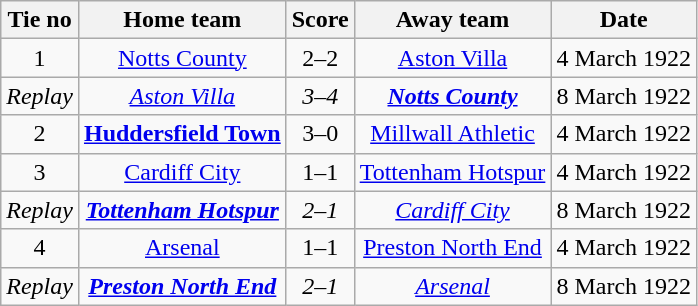<table class="wikitable" style="text-align: center">
<tr>
<th>Tie no</th>
<th>Home team</th>
<th>Score</th>
<th>Away team</th>
<th>Date</th>
</tr>
<tr>
<td>1</td>
<td><a href='#'>Notts County</a></td>
<td>2–2</td>
<td><a href='#'>Aston Villa</a></td>
<td>4 March 1922</td>
</tr>
<tr>
<td><em>Replay</em></td>
<td><em><a href='#'>Aston Villa</a></em></td>
<td><em>3–4</em></td>
<td><strong><em><a href='#'>Notts County</a></em></strong></td>
<td>8 March 1922</td>
</tr>
<tr>
<td>2</td>
<td><strong><a href='#'>Huddersfield Town</a></strong></td>
<td>3–0</td>
<td><a href='#'>Millwall Athletic</a></td>
<td>4 March 1922</td>
</tr>
<tr>
<td>3</td>
<td><a href='#'>Cardiff City</a></td>
<td>1–1</td>
<td><a href='#'>Tottenham Hotspur</a></td>
<td>4 March 1922</td>
</tr>
<tr>
<td><em>Replay</em></td>
<td><strong><em><a href='#'>Tottenham Hotspur</a></em></strong></td>
<td><em>2–1</em></td>
<td><em><a href='#'>Cardiff City</a></em></td>
<td>8 March 1922</td>
</tr>
<tr>
<td>4</td>
<td><a href='#'>Arsenal</a></td>
<td>1–1</td>
<td><a href='#'>Preston North End</a></td>
<td>4 March 1922</td>
</tr>
<tr>
<td><em>Replay</em></td>
<td><strong><em><a href='#'>Preston North End</a></em></strong></td>
<td><em>2–1</em></td>
<td><em><a href='#'>Arsenal</a></em></td>
<td>8 March 1922</td>
</tr>
</table>
